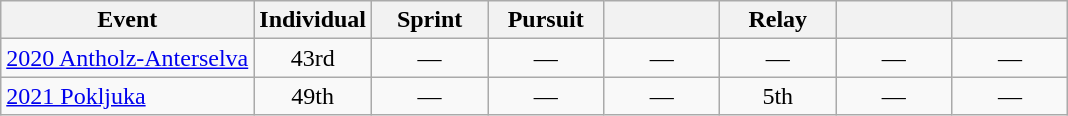<table class="wikitable" style="text-align: center;">
<tr ">
<th>Event</th>
<th style="width:70px;">Individual</th>
<th style="width:70px;">Sprint</th>
<th style="width:70px;">Pursuit</th>
<th style="width:70px;"></th>
<th style="width:70px;">Relay</th>
<th style="width:70px;"></th>
<th style="width:70px;"></th>
</tr>
<tr>
<td align=left> <a href='#'>2020 Antholz-Anterselva</a></td>
<td>43rd</td>
<td>—</td>
<td>—</td>
<td>—</td>
<td>—</td>
<td>—</td>
<td>—</td>
</tr>
<tr>
<td align=left> <a href='#'>2021 Pokljuka</a></td>
<td>49th</td>
<td>—</td>
<td>—</td>
<td>—</td>
<td>5th</td>
<td>—</td>
<td>—</td>
</tr>
</table>
